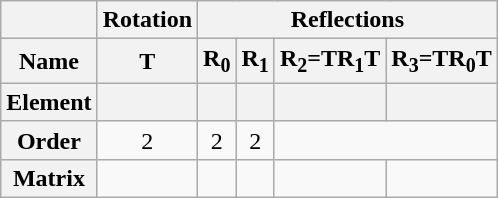<table class=wikitable>
<tr>
<th></th>
<th>Rotation</th>
<th colspan=4>Reflections</th>
</tr>
<tr>
<th>Name</th>
<th>T</th>
<th>R<sub>0</sub></th>
<th>R<sub>1</sub></th>
<th>R<sub>2</sub>=TR<sub>1</sub>T</th>
<th>R<sub>3</sub>=TR<sub>0</sub>T</th>
</tr>
<tr>
<th>Element</th>
<th></th>
<th></th>
<th></th>
<th></th>
<th></th>
</tr>
<tr align=center>
<th>Order</th>
<td>2</td>
<td>2</td>
<td>2</td>
</tr>
<tr>
<th>Matrix</th>
<td><br></td>
<td><br></td>
<td><br></td>
<td><br></td>
<td><br></td>
</tr>
</table>
